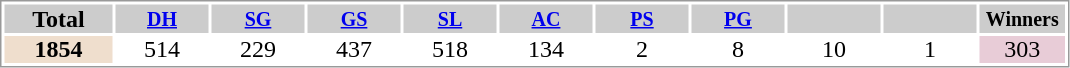<table style="border: 1px solid #999; background-color:#FFFFFF; line-height:16px; text-align:center">
<tr>
<th style="background-color: #ccc;" width="70">Total</th>
<th style="background-color: #ccc;" width="60"><small><a href='#'>DH</a></small></th>
<th style="background-color: #ccc;" width="60"><small><a href='#'>SG</a></small></th>
<th style="background-color: #ccc;" width="60"><small><a href='#'>GS</a></small></th>
<th style="background-color: #ccc;" width="60"><small><a href='#'>SL</a></small></th>
<th style="background-color: #ccc;" width="60"><small><a href='#'>AC</a></small></th>
<th style="background-color: #ccc;" width="60"><small><a href='#'>PS</a></small></th>
<th style="background-color: #ccc;" width="60"><small><a href='#'>PG</a></small></th>
<th style="background-color: #ccc;" width="60"><small></small></th>
<th style="background-color: #ccc;" width="60"><small></small></th>
<th style="background-color: #ccc;" width="55"><small>Winners</small></th>
</tr>
<tr>
<td bgcolor=#EFDECD><strong>1854</strong></td>
<td>514</td>
<td>229</td>
<td>437</td>
<td>518</td>
<td>134</td>
<td>2</td>
<td>8</td>
<td>10</td>
<td>1</td>
<td bgcolor=#E8CCD7>303</td>
</tr>
</table>
